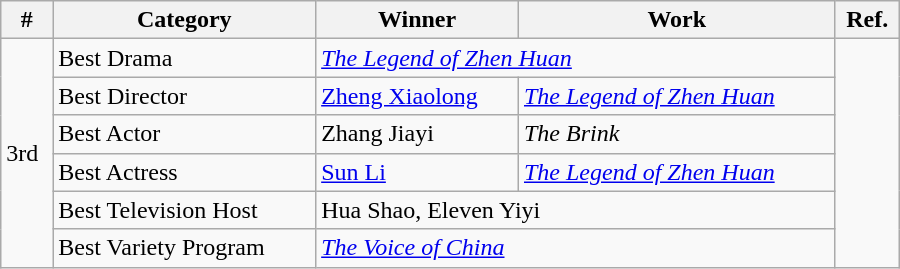<table class="wikitable" style="width:600px">
<tr>
<th>#</th>
<th>Category</th>
<th>Winner</th>
<th>Work</th>
<th>Ref.</th>
</tr>
<tr>
<td rowspan=6>3rd</td>
<td>Best Drama</td>
<td colspan=2><em><a href='#'>The Legend of Zhen Huan</a></em></td>
<td rowspan=6></td>
</tr>
<tr>
<td>Best Director</td>
<td><a href='#'>Zheng Xiaolong</a></td>
<td><em><a href='#'>The Legend of Zhen Huan</a></em></td>
</tr>
<tr>
<td>Best Actor</td>
<td>Zhang Jiayi</td>
<td><em>The Brink</em></td>
</tr>
<tr>
<td>Best Actress</td>
<td><a href='#'>Sun Li</a></td>
<td><em><a href='#'>The Legend of Zhen Huan</a></em></td>
</tr>
<tr>
<td>Best Television Host</td>
<td colspan=2>Hua Shao, Eleven Yiyi</td>
</tr>
<tr>
<td>Best Variety Program</td>
<td colspan=2><em><a href='#'>The Voice of China</a></em></td>
</tr>
</table>
